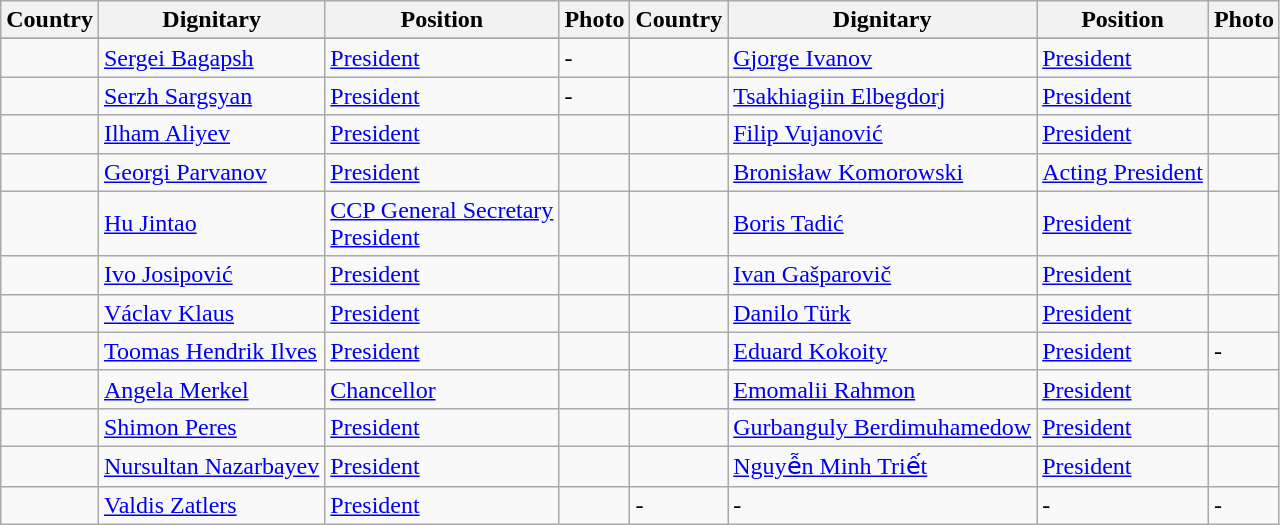<table class="wikitable">
<tr valign="middle">
<th>Country</th>
<th>Dignitary</th>
<th>Position</th>
<th>Photo</th>
<th>Country</th>
<th>Dignitary</th>
<th>Position</th>
<th>Photo</th>
</tr>
<tr style="font-weight:bold; background-color: #DDDDDD">
</tr>
<tr>
<td></td>
<td><a href='#'>Sergei Bagapsh</a></td>
<td><a href='#'>President</a></td>
<td>-</td>
<td></td>
<td><a href='#'>Gjorge Ivanov</a></td>
<td><a href='#'>President</a></td>
<td></td>
</tr>
<tr>
<td></td>
<td><a href='#'>Serzh Sargsyan</a></td>
<td><a href='#'>President</a></td>
<td>-</td>
<td></td>
<td><a href='#'>Tsakhiagiin Elbegdorj</a></td>
<td><a href='#'>President</a></td>
<td></td>
</tr>
<tr>
<td></td>
<td><a href='#'>Ilham Aliyev</a></td>
<td><a href='#'>President</a></td>
<td></td>
<td></td>
<td><a href='#'>Filip Vujanović</a></td>
<td><a href='#'>President</a></td>
<td></td>
</tr>
<tr>
<td></td>
<td><a href='#'>Georgi Parvanov</a></td>
<td><a href='#'>President</a></td>
<td></td>
<td></td>
<td><a href='#'>Bronisław Komorowski</a></td>
<td><a href='#'>Acting President</a></td>
<td></td>
</tr>
<tr>
<td></td>
<td><a href='#'>Hu Jintao</a></td>
<td><a href='#'>CCP General Secretary</a><br><a href='#'>President</a></td>
<td></td>
<td></td>
<td><a href='#'>Boris Tadić</a></td>
<td><a href='#'>President</a></td>
<td></td>
</tr>
<tr>
<td></td>
<td><a href='#'>Ivo Josipović</a></td>
<td><a href='#'>President</a></td>
<td></td>
<td></td>
<td><a href='#'>Ivan Gašparovič</a></td>
<td><a href='#'>President</a></td>
<td></td>
</tr>
<tr>
<td></td>
<td><a href='#'>Václav Klaus</a></td>
<td><a href='#'>President</a></td>
<td></td>
<td></td>
<td><a href='#'>Danilo Türk</a></td>
<td><a href='#'>President</a></td>
<td></td>
</tr>
<tr>
<td></td>
<td><a href='#'>Toomas Hendrik Ilves</a></td>
<td><a href='#'>President</a></td>
<td></td>
<td></td>
<td><a href='#'>Eduard Kokoity</a></td>
<td><a href='#'>President</a></td>
<td>-</td>
</tr>
<tr>
<td></td>
<td><a href='#'>Angela Merkel</a></td>
<td><a href='#'>Chancellor</a></td>
<td></td>
<td></td>
<td><a href='#'>Emomalii Rahmon</a></td>
<td><a href='#'>President</a></td>
<td></td>
</tr>
<tr>
<td></td>
<td><a href='#'>Shimon Peres</a></td>
<td><a href='#'>President</a></td>
<td></td>
<td></td>
<td><a href='#'>Gurbanguly Berdimuhamedow</a></td>
<td><a href='#'>President</a></td>
<td></td>
</tr>
<tr>
<td></td>
<td><a href='#'>Nursultan Nazarbayev</a></td>
<td><a href='#'>President</a></td>
<td></td>
<td></td>
<td><a href='#'>Nguyễn Minh Triết</a></td>
<td><a href='#'>President</a></td>
<td></td>
</tr>
<tr>
<td></td>
<td><a href='#'>Valdis Zatlers</a></td>
<td><a href='#'>President</a></td>
<td></td>
<td>-</td>
<td>-</td>
<td>-</td>
<td>-</td>
</tr>
</table>
